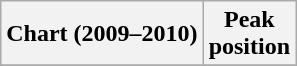<table class="wikitable plainrowheaders"  style="text-align:center">
<tr>
<th scope="col">Chart (2009–2010)</th>
<th scope="col">Peak<br>position</th>
</tr>
<tr>
</tr>
</table>
